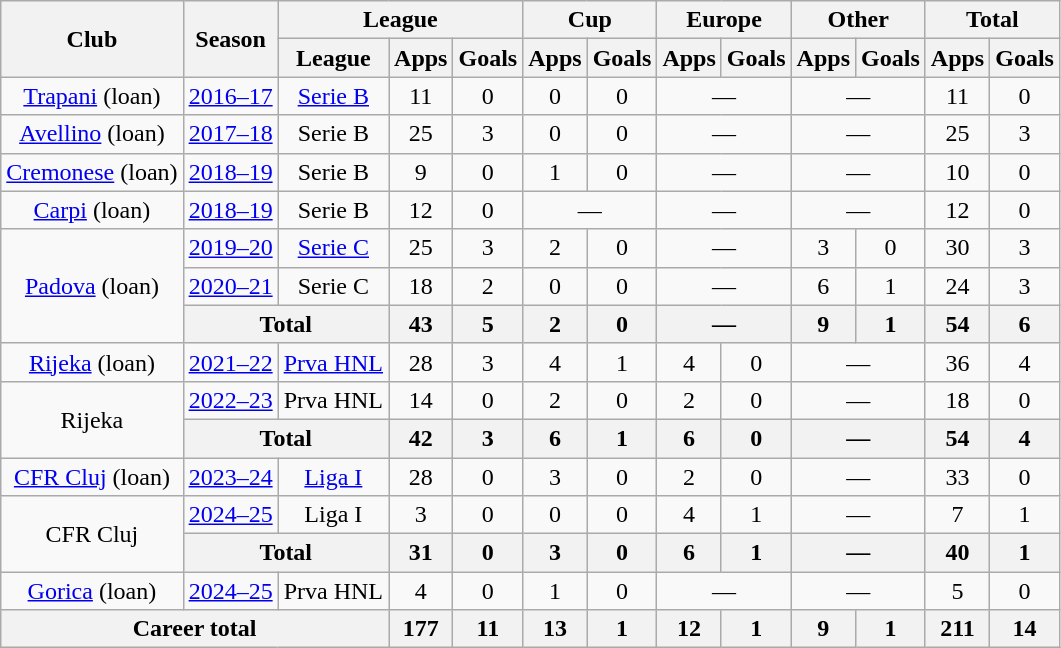<table class="wikitable" style="text-align: center;">
<tr>
<th rowspan="2">Club</th>
<th rowspan="2">Season</th>
<th colspan="3">League</th>
<th colspan="2">Cup</th>
<th colspan="2">Europe</th>
<th colspan="2">Other</th>
<th colspan="2">Total</th>
</tr>
<tr>
<th>League</th>
<th>Apps</th>
<th>Goals</th>
<th>Apps</th>
<th>Goals</th>
<th>Apps</th>
<th>Goals</th>
<th>Apps</th>
<th>Goals</th>
<th>Apps</th>
<th>Goals</th>
</tr>
<tr>
<td><a href='#'>Trapani</a> (loan)</td>
<td><a href='#'>2016–17</a></td>
<td><a href='#'>Serie B</a></td>
<td>11</td>
<td>0</td>
<td>0</td>
<td>0</td>
<td colspan="2">—</td>
<td colspan="2">—</td>
<td>11</td>
<td>0</td>
</tr>
<tr>
<td><a href='#'>Avellino</a> (loan)</td>
<td><a href='#'>2017–18</a></td>
<td>Serie B</td>
<td>25</td>
<td>3</td>
<td>0</td>
<td>0</td>
<td colspan="2">—</td>
<td colspan="2">—</td>
<td>25</td>
<td>3</td>
</tr>
<tr>
<td><a href='#'>Cremonese</a> (loan)</td>
<td><a href='#'>2018–19</a></td>
<td>Serie B</td>
<td>9</td>
<td>0</td>
<td>1</td>
<td>0</td>
<td colspan="2">—</td>
<td colspan="2">—</td>
<td>10</td>
<td>0</td>
</tr>
<tr>
<td><a href='#'>Carpi</a> (loan)</td>
<td><a href='#'>2018–19</a></td>
<td>Serie B</td>
<td>12</td>
<td>0</td>
<td colspan="2">—</td>
<td colspan="2">—</td>
<td colspan="2">—</td>
<td>12</td>
<td>0</td>
</tr>
<tr>
<td rowspan="3"><a href='#'>Padova</a> (loan)</td>
<td><a href='#'>2019–20</a></td>
<td><a href='#'>Serie C</a></td>
<td>25</td>
<td>3</td>
<td>2</td>
<td>0</td>
<td colspan="2">—</td>
<td>3</td>
<td>0</td>
<td>30</td>
<td>3</td>
</tr>
<tr>
<td><a href='#'>2020–21</a></td>
<td>Serie C</td>
<td>18</td>
<td>2</td>
<td>0</td>
<td>0</td>
<td colspan="2">—</td>
<td>6</td>
<td>1</td>
<td>24</td>
<td>3</td>
</tr>
<tr>
<th colspan="2">Total</th>
<th>43</th>
<th>5</th>
<th>2</th>
<th>0</th>
<th colspan="2">—</th>
<th>9</th>
<th>1</th>
<th>54</th>
<th>6</th>
</tr>
<tr>
<td rowspan="1"><a href='#'>Rijeka</a> (loan)</td>
<td><a href='#'>2021–22</a></td>
<td><a href='#'>Prva HNL</a></td>
<td>28</td>
<td>3</td>
<td>4</td>
<td>1</td>
<td>4</td>
<td>0</td>
<td colspan="2">—</td>
<td>36</td>
<td>4</td>
</tr>
<tr>
<td rowspan="2">Rijeka</td>
<td><a href='#'>2022–23</a></td>
<td>Prva HNL</td>
<td>14</td>
<td>0</td>
<td>2</td>
<td>0</td>
<td>2</td>
<td>0</td>
<td colspan="2">—</td>
<td>18</td>
<td>0</td>
</tr>
<tr>
<th colspan="2">Total</th>
<th>42</th>
<th>3</th>
<th>6</th>
<th>1</th>
<th>6</th>
<th>0</th>
<th colspan="2">—</th>
<th>54</th>
<th>4</th>
</tr>
<tr>
<td rowspan="1"><a href='#'>CFR Cluj</a> (loan)</td>
<td><a href='#'>2023–24</a></td>
<td><a href='#'>Liga I</a></td>
<td>28</td>
<td>0</td>
<td>3</td>
<td>0</td>
<td>2</td>
<td>0</td>
<td colspan="2">—</td>
<td>33</td>
<td>0</td>
</tr>
<tr>
<td rowspan="2">CFR Cluj</td>
<td><a href='#'>2024–25</a></td>
<td>Liga I</td>
<td>3</td>
<td>0</td>
<td>0</td>
<td>0</td>
<td>4</td>
<td>1</td>
<td colspan="2">—</td>
<td>7</td>
<td>1</td>
</tr>
<tr>
<th colspan="2">Total</th>
<th>31</th>
<th>0</th>
<th>3</th>
<th>0</th>
<th>6</th>
<th>1</th>
<th colspan="2">—</th>
<th>40</th>
<th>1</th>
</tr>
<tr>
<td rowspan="1"><a href='#'>Gorica</a> (loan)</td>
<td><a href='#'>2024–25</a></td>
<td>Prva HNL</td>
<td>4</td>
<td>0</td>
<td>1</td>
<td>0</td>
<td colspan="2">—</td>
<td colspan="2">—</td>
<td>5</td>
<td>0</td>
</tr>
<tr>
<th colspan="3">Career total</th>
<th>177</th>
<th>11</th>
<th>13</th>
<th>1</th>
<th>12</th>
<th>1</th>
<th>9</th>
<th>1</th>
<th>211</th>
<th>14</th>
</tr>
</table>
